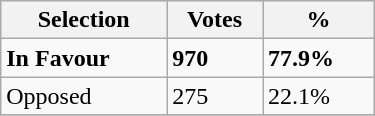<table class="wikitable" style="width:250px">
<tr>
<th>Selection</th>
<th>Votes</th>
<th>%</th>
</tr>
<tr>
<td><strong>In Favour</strong></td>
<td><strong>970</strong></td>
<td><strong>77.9%</strong></td>
</tr>
<tr>
<td>Opposed</td>
<td>275</td>
<td>22.1%</td>
</tr>
<tr>
</tr>
</table>
